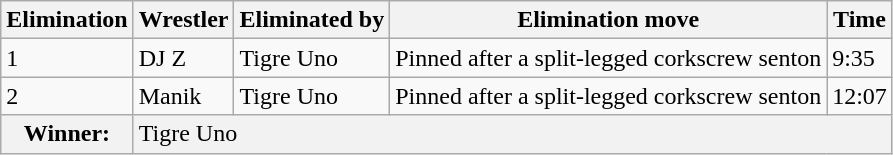<table class="wikitable" border="1">
<tr>
<th>Elimination</th>
<th>Wrestler</th>
<th>Eliminated by</th>
<th>Elimination move</th>
<th>Time</th>
</tr>
<tr>
<td>1</td>
<td>DJ Z</td>
<td>Tigre Uno</td>
<td>Pinned after a split-legged corkscrew senton</td>
<td>9:35</td>
</tr>
<tr>
<td>2</td>
<td>Manik</td>
<td>Tigre Uno</td>
<td>Pinned after a split-legged corkscrew senton</td>
<td>12:07</td>
</tr>
<tr>
<th>Winner:</th>
<td colspan="5" bgcolor="#f2f2f2">Tigre Uno</td>
</tr>
</table>
